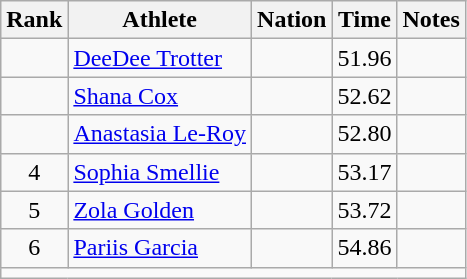<table class="wikitable mw-datatable sortable" style="text-align:center;">
<tr>
<th>Rank</th>
<th>Athlete</th>
<th>Nation</th>
<th>Time</th>
<th>Notes</th>
</tr>
<tr>
<td></td>
<td align=left><a href='#'>DeeDee Trotter</a></td>
<td align=left></td>
<td>51.96</td>
<td></td>
</tr>
<tr>
<td></td>
<td align=left><a href='#'>Shana Cox</a></td>
<td align=left></td>
<td>52.62</td>
<td></td>
</tr>
<tr>
<td></td>
<td align=left><a href='#'>Anastasia Le-Roy</a></td>
<td align=left></td>
<td>52.80</td>
<td></td>
</tr>
<tr>
<td>4</td>
<td align=left><a href='#'>Sophia Smellie</a></td>
<td align=left></td>
<td>53.17</td>
<td></td>
</tr>
<tr>
<td>5</td>
<td align=left><a href='#'>Zola Golden</a></td>
<td align=left></td>
<td>53.72</td>
<td></td>
</tr>
<tr>
<td>6</td>
<td align=left><a href='#'>Pariis Garcia</a></td>
<td align=left></td>
<td>54.86</td>
<td></td>
</tr>
<tr class="sortbottom">
<td colspan=5></td>
</tr>
</table>
